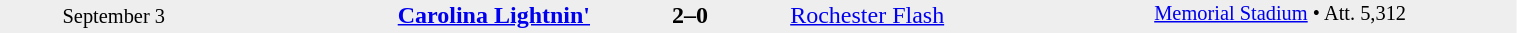<table style="width:80%; background:#eee;" cellspacing="0">
<tr>
<td rowspan="3" style="text-align:center; font-size:85%; width:15%;">September 3</td>
<td style="width:24%; text-align:right;"><strong><a href='#'>Carolina Lightnin'</a></strong></td>
<td style="text-align:center; width:13%;"><strong>2–0</strong></td>
<td width=24%><a href='#'>Rochester Flash</a></td>
<td rowspan="3" style="font-size:85%; vertical-align:top;"><a href='#'>Memorial Stadium</a> • Att. 5,312</td>
</tr>
<tr style=font-size:85%>
<td align=right valign=top></td>
<td valign=top></td>
<td align=left valign=top></td>
</tr>
</table>
